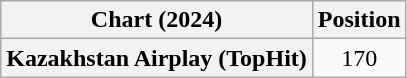<table class="wikitable plainrowheaders" style="text-align:center">
<tr>
<th>Chart (2024)</th>
<th>Position</th>
</tr>
<tr>
<th scope="row">Kazakhstan Airplay (TopHit)</th>
<td>170</td>
</tr>
</table>
